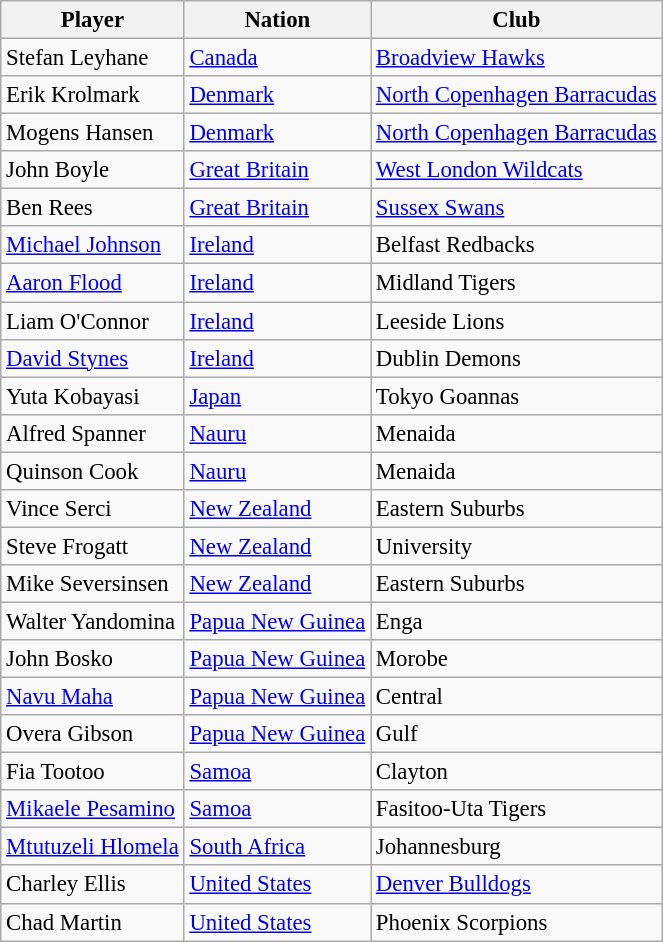<table class="wikitable" style="font-size: 95%;">
<tr>
<th>Player</th>
<th>Nation</th>
<th>Club</th>
</tr>
<tr>
<td>Stefan Leyhane</td>
<td> <a href='#'>Canada</a></td>
<td><a href='#'>Broadview Hawks</a></td>
</tr>
<tr>
<td>Erik Krolmark</td>
<td> <a href='#'>Denmark</a></td>
<td><a href='#'>North Copenhagen Barracudas</a></td>
</tr>
<tr>
<td>Mogens Hansen</td>
<td> <a href='#'>Denmark</a></td>
<td><a href='#'>North Copenhagen Barracudas</a></td>
</tr>
<tr>
<td>John Boyle</td>
<td> <a href='#'>Great Britain</a></td>
<td><a href='#'>West London Wildcats</a></td>
</tr>
<tr>
<td>Ben Rees</td>
<td> <a href='#'>Great Britain</a></td>
<td><a href='#'>Sussex Swans</a></td>
</tr>
<tr>
<td><a href='#'>Michael Johnson</a></td>
<td> <a href='#'>Ireland</a></td>
<td>Belfast Redbacks</td>
</tr>
<tr>
<td><a href='#'>Aaron Flood</a></td>
<td> <a href='#'>Ireland</a></td>
<td>Midland Tigers</td>
</tr>
<tr>
<td>Liam O'Connor</td>
<td> <a href='#'>Ireland</a></td>
<td>Leeside Lions</td>
</tr>
<tr>
<td><a href='#'>David Stynes</a></td>
<td> <a href='#'>Ireland</a></td>
<td>Dublin Demons</td>
</tr>
<tr>
<td>Yuta Kobayasi</td>
<td> <a href='#'>Japan</a></td>
<td>Tokyo Goannas</td>
</tr>
<tr>
<td>Alfred Spanner</td>
<td> <a href='#'>Nauru</a></td>
<td>Menaida</td>
</tr>
<tr>
<td>Quinson Cook</td>
<td> <a href='#'>Nauru</a></td>
<td>Menaida</td>
</tr>
<tr>
<td>Vince Serci</td>
<td> <a href='#'>New Zealand</a></td>
<td>Eastern Suburbs</td>
</tr>
<tr>
<td>Steve Frogatt</td>
<td> <a href='#'>New Zealand</a></td>
<td>University</td>
</tr>
<tr>
<td>Mike Seversinsen</td>
<td> <a href='#'>New Zealand</a></td>
<td>Eastern Suburbs</td>
</tr>
<tr>
<td>Walter Yandomina</td>
<td> <a href='#'>Papua New Guinea</a></td>
<td>Enga</td>
</tr>
<tr>
<td>John Bosko</td>
<td> <a href='#'>Papua New Guinea</a></td>
<td>Morobe</td>
</tr>
<tr>
<td><a href='#'>Navu Maha</a></td>
<td> <a href='#'>Papua New Guinea</a></td>
<td>Central</td>
</tr>
<tr>
<td>Overa Gibson</td>
<td> <a href='#'>Papua New Guinea</a></td>
<td>Gulf</td>
</tr>
<tr>
<td>Fia Tootoo</td>
<td> <a href='#'>Samoa</a></td>
<td>Clayton</td>
</tr>
<tr>
<td><a href='#'>Mikaele Pesamino</a></td>
<td> <a href='#'>Samoa</a></td>
<td>Fasitoo-Uta Tigers</td>
</tr>
<tr>
<td><a href='#'>Mtutuzeli Hlomela</a></td>
<td> <a href='#'>South Africa</a></td>
<td>Johannesburg</td>
</tr>
<tr>
<td>Charley Ellis</td>
<td> <a href='#'>United States</a></td>
<td><a href='#'>Denver Bulldogs</a></td>
</tr>
<tr>
<td>Chad Martin</td>
<td> <a href='#'>United States</a></td>
<td>Phoenix Scorpions</td>
</tr>
</table>
